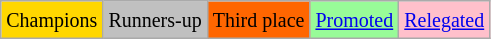<table class="wikitable">
<tr>
<td bgcolor=gold><small>Champions</small></td>
<td bgcolor=silver><small>Runners-up</small></td>
<td bgcolor=ff6600><small>Third place</small></td>
<td bgcolor=palegreen><small><a href='#'>Promoted</a></small></td>
<td bgcolor=pink><small><a href='#'>Relegated</a></small></td>
</tr>
</table>
